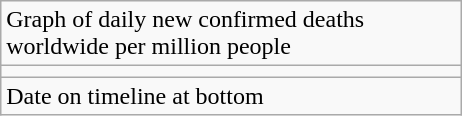<table class=wikitable>
<tr>
<td style=max-width:300px>Graph of daily new confirmed deaths worldwide per million people</td>
</tr>
<tr>
<td></td>
</tr>
<tr>
<td style=max-width:300px>Date on timeline at bottom</td>
</tr>
</table>
